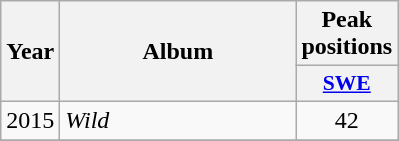<table class="wikitable">
<tr>
<th align="center" rowspan="2" width="10">Year</th>
<th align="center" rowspan="2" width="150">Album</th>
<th align="center" colspan="1" width="20">Peak positions</th>
</tr>
<tr>
<th scope="col" style="width:3em;font-size:90%;"><a href='#'>SWE</a><br></th>
</tr>
<tr>
<td style="text-align:center;">2015</td>
<td><em>Wild</em></td>
<td style="text-align:center;">42</td>
</tr>
<tr>
</tr>
</table>
